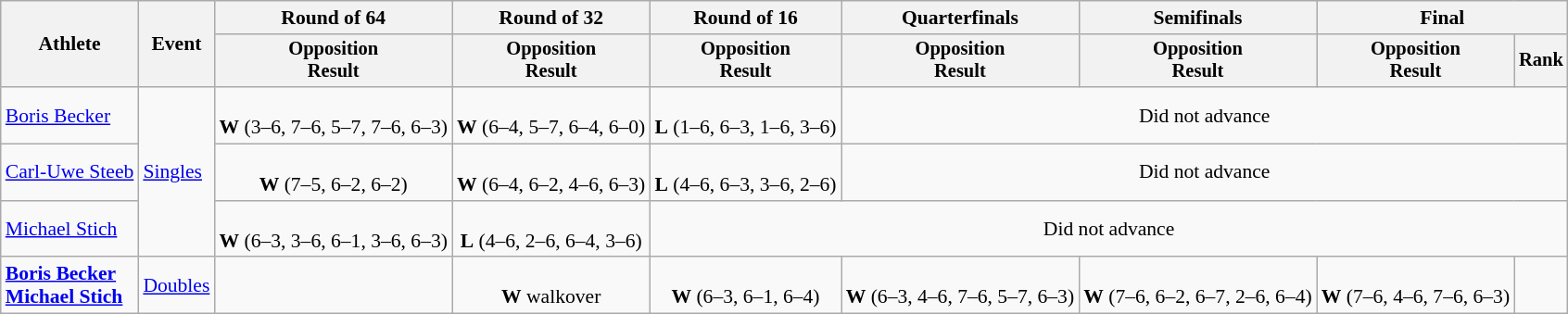<table class="wikitable" style="font-size:90%">
<tr>
<th rowspan="2">Athlete</th>
<th rowspan="2">Event</th>
<th>Round of 64</th>
<th>Round of 32</th>
<th>Round of 16</th>
<th>Quarterfinals</th>
<th>Semifinals</th>
<th colspan=2>Final</th>
</tr>
<tr style="font-size:95%">
<th>Opposition<br>Result</th>
<th>Opposition<br>Result</th>
<th>Opposition<br>Result</th>
<th>Opposition<br>Result</th>
<th>Opposition<br>Result</th>
<th>Opposition<br>Result</th>
<th>Rank</th>
</tr>
<tr align=center>
<td align=left><a href='#'>Boris Becker</a></td>
<td align=left rowspan=3><a href='#'>Singles</a></td>
<td><br><strong>W</strong> (3–6, 7–6, 5–7, 7–6, 6–3)</td>
<td><br><strong>W</strong> (6–4, 5–7, 6–4, 6–0)</td>
<td><br><strong>L</strong> (1–6, 6–3, 1–6, 3–6)</td>
<td colspan=4>Did not advance</td>
</tr>
<tr align=center>
<td align=left><a href='#'>Carl-Uwe Steeb</a></td>
<td><br><strong>W</strong> (7–5, 6–2, 6–2)</td>
<td><br><strong>W</strong> (6–4, 6–2, 4–6, 6–3)</td>
<td><br><strong>L</strong> (4–6, 6–3, 3–6, 2–6)</td>
<td colspan=4>Did not advance</td>
</tr>
<tr align=center>
<td align=left><a href='#'>Michael Stich</a></td>
<td><br><strong>W</strong> (6–3, 3–6, 6–1, 3–6, 6–3)</td>
<td><br><strong>L</strong> (4–6, 2–6, 6–4, 3–6)</td>
<td colspan=5>Did not advance</td>
</tr>
<tr align=center>
<td align=left><strong><a href='#'>Boris Becker</a><br><a href='#'>Michael Stich</a></strong></td>
<td align=left><a href='#'>Doubles</a></td>
<td></td>
<td><br><strong>W</strong> walkover</td>
<td><br><strong>W</strong> (6–3, 6–1, 6–4)</td>
<td><br><strong>W</strong> (6–3, 4–6, 7–6, 5–7, 6–3)</td>
<td><br><strong>W</strong> (7–6, 6–2, 6–7, 2–6, 6–4)</td>
<td><br><strong>W</strong> (7–6, 4–6, 7–6, 6–3)</td>
<td></td>
</tr>
</table>
